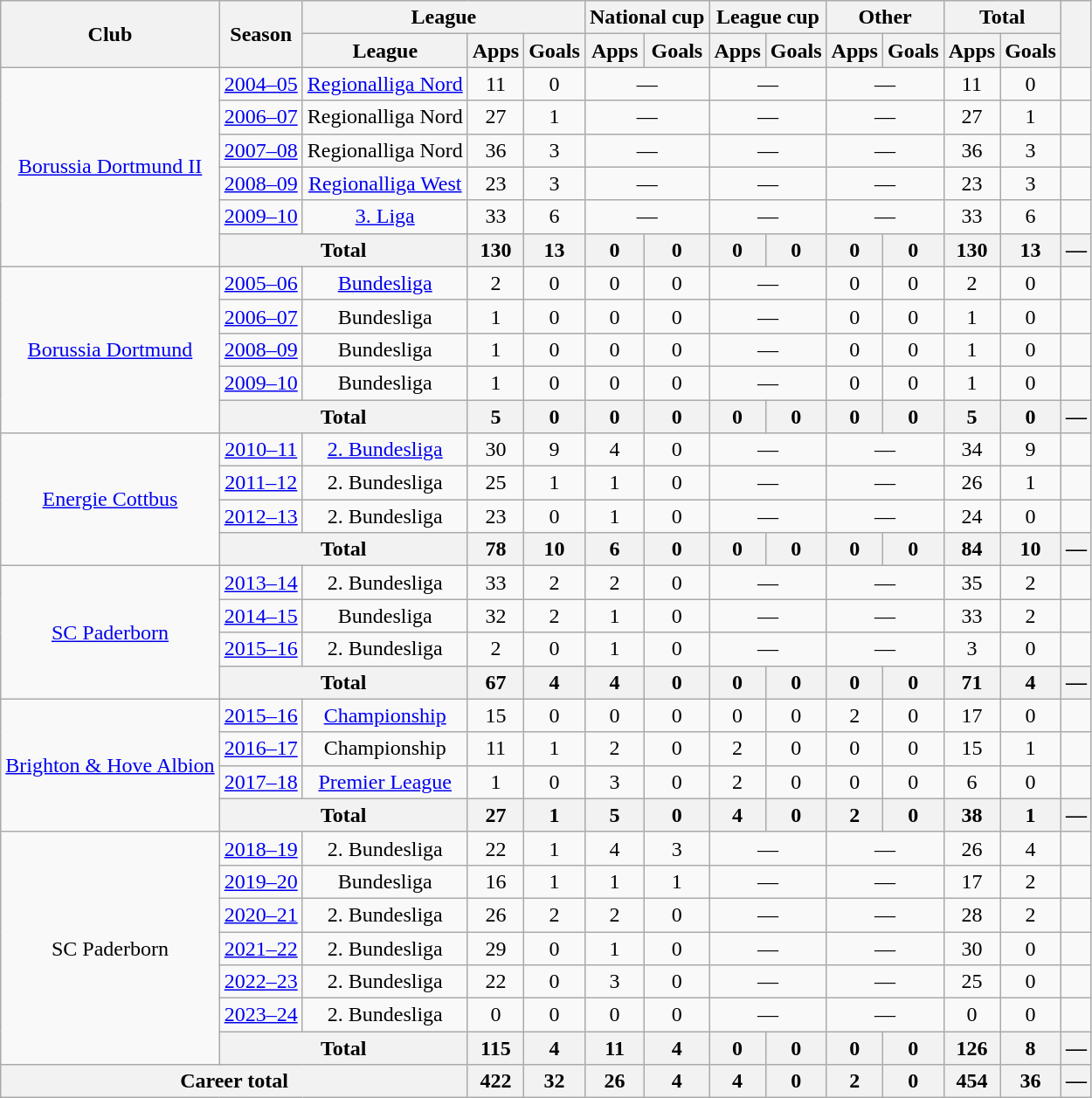<table class="wikitable" style="text-align:center">
<tr>
<th rowspan="2">Club</th>
<th rowspan="2">Season</th>
<th colspan="3">League</th>
<th colspan="2">National cup</th>
<th colspan="2">League cup</th>
<th colspan="2">Other</th>
<th colspan="2">Total</th>
<th rowspan="2"></th>
</tr>
<tr>
<th>League</th>
<th>Apps</th>
<th>Goals</th>
<th>Apps</th>
<th>Goals</th>
<th>Apps</th>
<th>Goals</th>
<th>Apps</th>
<th>Goals</th>
<th>Apps</th>
<th>Goals</th>
</tr>
<tr>
<td rowspan="6"><a href='#'>Borussia Dortmund II</a></td>
<td><a href='#'>2004–05</a></td>
<td><a href='#'>Regionalliga Nord</a></td>
<td>11</td>
<td>0</td>
<td colspan="2">—</td>
<td colspan="2">—</td>
<td colspan="2">—</td>
<td>11</td>
<td>0</td>
<td></td>
</tr>
<tr>
<td><a href='#'>2006–07</a></td>
<td>Regionalliga Nord</td>
<td>27</td>
<td>1</td>
<td colspan="2">—</td>
<td colspan="2">—</td>
<td colspan="2">—</td>
<td>27</td>
<td>1</td>
<td></td>
</tr>
<tr>
<td><a href='#'>2007–08</a></td>
<td>Regionalliga Nord</td>
<td>36</td>
<td>3</td>
<td colspan="2">—</td>
<td colspan="2">—</td>
<td colspan="2">—</td>
<td>36</td>
<td>3</td>
<td></td>
</tr>
<tr>
<td><a href='#'>2008–09</a></td>
<td><a href='#'>Regionalliga West</a></td>
<td>23</td>
<td>3</td>
<td colspan="2">—</td>
<td colspan="2">—</td>
<td colspan="2">—</td>
<td>23</td>
<td>3</td>
<td></td>
</tr>
<tr>
<td><a href='#'>2009–10</a></td>
<td><a href='#'>3. Liga</a></td>
<td>33</td>
<td>6</td>
<td colspan="2">—</td>
<td colspan="2">—</td>
<td colspan="2">—</td>
<td>33</td>
<td>6</td>
<td></td>
</tr>
<tr>
<th colspan="2">Total</th>
<th>130</th>
<th>13</th>
<th>0</th>
<th>0</th>
<th>0</th>
<th>0</th>
<th>0</th>
<th>0</th>
<th>130</th>
<th>13</th>
<th>—</th>
</tr>
<tr>
<td rowspan="5"><a href='#'>Borussia Dortmund</a></td>
<td><a href='#'>2005–06</a></td>
<td><a href='#'>Bundesliga</a></td>
<td>2</td>
<td>0</td>
<td>0</td>
<td>0</td>
<td colspan="2">—</td>
<td>0</td>
<td>0</td>
<td>2</td>
<td>0</td>
<td></td>
</tr>
<tr>
<td><a href='#'>2006–07</a></td>
<td>Bundesliga</td>
<td>1</td>
<td>0</td>
<td>0</td>
<td>0</td>
<td colspan="2">—</td>
<td>0</td>
<td>0</td>
<td>1</td>
<td>0</td>
<td></td>
</tr>
<tr>
<td><a href='#'>2008–09</a></td>
<td>Bundesliga</td>
<td>1</td>
<td>0</td>
<td>0</td>
<td>0</td>
<td colspan="2">—</td>
<td>0</td>
<td>0</td>
<td>1</td>
<td>0</td>
<td></td>
</tr>
<tr>
<td><a href='#'>2009–10</a></td>
<td>Bundesliga</td>
<td>1</td>
<td>0</td>
<td>0</td>
<td>0</td>
<td colspan="2">—</td>
<td>0</td>
<td>0</td>
<td>1</td>
<td>0</td>
<td></td>
</tr>
<tr>
<th colspan="2">Total</th>
<th>5</th>
<th>0</th>
<th>0</th>
<th>0</th>
<th>0</th>
<th>0</th>
<th>0</th>
<th>0</th>
<th>5</th>
<th>0</th>
<th>—</th>
</tr>
<tr>
<td rowspan="4"><a href='#'>Energie Cottbus</a></td>
<td><a href='#'>2010–11</a></td>
<td><a href='#'>2. Bundesliga</a></td>
<td>30</td>
<td>9</td>
<td>4</td>
<td>0</td>
<td colspan="2">—</td>
<td colspan="2">—</td>
<td>34</td>
<td>9</td>
<td></td>
</tr>
<tr>
<td><a href='#'>2011–12</a></td>
<td>2. Bundesliga</td>
<td>25</td>
<td>1</td>
<td>1</td>
<td>0</td>
<td colspan="2">—</td>
<td colspan="2">—</td>
<td>26</td>
<td>1</td>
<td></td>
</tr>
<tr>
<td><a href='#'>2012–13</a></td>
<td>2. Bundesliga</td>
<td>23</td>
<td>0</td>
<td>1</td>
<td>0</td>
<td colspan="2">—</td>
<td colspan="2">—</td>
<td>24</td>
<td>0</td>
<td></td>
</tr>
<tr>
<th colspan="2">Total</th>
<th>78</th>
<th>10</th>
<th>6</th>
<th>0</th>
<th>0</th>
<th>0</th>
<th>0</th>
<th>0</th>
<th>84</th>
<th>10</th>
<th>—</th>
</tr>
<tr>
<td rowspan="4"><a href='#'>SC Paderborn</a></td>
<td><a href='#'>2013–14</a></td>
<td>2. Bundesliga</td>
<td>33</td>
<td>2</td>
<td>2</td>
<td>0</td>
<td colspan="2">—</td>
<td colspan="2">—</td>
<td>35</td>
<td>2</td>
<td></td>
</tr>
<tr>
<td><a href='#'>2014–15</a></td>
<td>Bundesliga</td>
<td>32</td>
<td>2</td>
<td>1</td>
<td>0</td>
<td colspan="2">—</td>
<td colspan="2">—</td>
<td>33</td>
<td>2</td>
<td></td>
</tr>
<tr>
<td><a href='#'>2015–16</a></td>
<td>2. Bundesliga</td>
<td>2</td>
<td>0</td>
<td>1</td>
<td>0</td>
<td colspan="2">—</td>
<td colspan="2">—</td>
<td>3</td>
<td>0</td>
<td></td>
</tr>
<tr>
<th colspan="2">Total</th>
<th>67</th>
<th>4</th>
<th>4</th>
<th>0</th>
<th>0</th>
<th>0</th>
<th>0</th>
<th>0</th>
<th>71</th>
<th>4</th>
<th>—</th>
</tr>
<tr>
<td rowspan="4"><a href='#'>Brighton & Hove Albion</a></td>
<td><a href='#'>2015–16</a></td>
<td><a href='#'>Championship</a></td>
<td>15</td>
<td>0</td>
<td>0</td>
<td>0</td>
<td>0</td>
<td>0</td>
<td>2 </td>
<td>0</td>
<td>17</td>
<td>0</td>
<td></td>
</tr>
<tr>
<td><a href='#'>2016–17</a></td>
<td>Championship</td>
<td>11</td>
<td>1</td>
<td>2</td>
<td>0</td>
<td>2</td>
<td>0</td>
<td>0</td>
<td>0</td>
<td>15</td>
<td>1</td>
<td></td>
</tr>
<tr>
<td><a href='#'>2017–18</a></td>
<td><a href='#'>Premier League</a></td>
<td>1</td>
<td>0</td>
<td>3</td>
<td>0</td>
<td>2</td>
<td>0</td>
<td>0</td>
<td>0</td>
<td>6</td>
<td>0</td>
<td></td>
</tr>
<tr>
<th colspan="2">Total</th>
<th>27</th>
<th>1</th>
<th>5</th>
<th>0</th>
<th>4</th>
<th>0</th>
<th>2</th>
<th>0</th>
<th>38</th>
<th>1</th>
<th>—</th>
</tr>
<tr>
<td rowspan="7">SC Paderborn</td>
<td><a href='#'>2018–19</a></td>
<td>2. Bundesliga</td>
<td>22</td>
<td>1</td>
<td>4</td>
<td>3</td>
<td colspan="2">—</td>
<td colspan="2">—</td>
<td>26</td>
<td>4</td>
<td></td>
</tr>
<tr>
<td><a href='#'>2019–20</a></td>
<td>Bundesliga</td>
<td>16</td>
<td>1</td>
<td>1</td>
<td>1</td>
<td colspan="2">—</td>
<td colspan="2">—</td>
<td>17</td>
<td>2</td>
<td></td>
</tr>
<tr>
<td><a href='#'>2020–21</a></td>
<td>2. Bundesliga</td>
<td>26</td>
<td>2</td>
<td>2</td>
<td>0</td>
<td colspan="2">—</td>
<td colspan="2">—</td>
<td>28</td>
<td>2</td>
<td></td>
</tr>
<tr>
<td><a href='#'>2021–22</a></td>
<td>2. Bundesliga</td>
<td>29</td>
<td>0</td>
<td>1</td>
<td>0</td>
<td colspan="2">—</td>
<td colspan="2">—</td>
<td>30</td>
<td>0</td>
<td></td>
</tr>
<tr>
<td><a href='#'>2022–23</a></td>
<td>2. Bundesliga</td>
<td>22</td>
<td>0</td>
<td>3</td>
<td>0</td>
<td colspan="2">—</td>
<td colspan="2">—</td>
<td>25</td>
<td>0</td>
<td></td>
</tr>
<tr>
<td><a href='#'>2023–24</a></td>
<td>2. Bundesliga</td>
<td>0</td>
<td>0</td>
<td>0</td>
<td>0</td>
<td colspan="2">—</td>
<td colspan="2">—</td>
<td>0</td>
<td>0</td>
<td></td>
</tr>
<tr>
<th colspan="2">Total</th>
<th>115</th>
<th>4</th>
<th>11</th>
<th>4</th>
<th>0</th>
<th>0</th>
<th>0</th>
<th>0</th>
<th>126</th>
<th>8</th>
<th>—</th>
</tr>
<tr>
<th colspan="3">Career total</th>
<th>422</th>
<th>32</th>
<th>26</th>
<th>4</th>
<th>4</th>
<th>0</th>
<th>2</th>
<th>0</th>
<th>454</th>
<th>36</th>
<th>—</th>
</tr>
</table>
